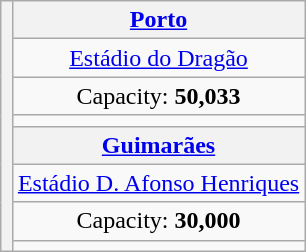<table class="wikitable" style="text-align:center; margin-left:auto; margin-right:auto; border:none;">
<tr>
<th rowspan="8"></th>
<th><a href='#'>Porto</a></th>
</tr>
<tr>
<td><a href='#'>Estádio do Dragão</a></td>
</tr>
<tr>
<td>Capacity: <strong>50,033</strong></td>
</tr>
<tr>
<td></td>
</tr>
<tr>
<th><a href='#'>Guimarães</a></th>
</tr>
<tr>
<td><a href='#'>Estádio D. Afonso Henriques</a></td>
</tr>
<tr>
<td>Capacity: <strong>30,000</strong></td>
</tr>
<tr>
<td></td>
</tr>
</table>
